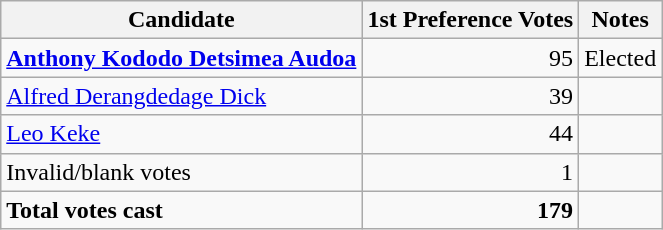<table class=wikitable style=text-align:left>
<tr>
<th>Candidate</th>
<th>1st Preference Votes</th>
<th>Notes</th>
</tr>
<tr>
<td><strong><a href='#'>Anthony Kododo Detsimea Audoa</a></strong></td>
<td align=right>95</td>
<td>Elected</td>
</tr>
<tr>
<td><a href='#'>Alfred Derangdedage Dick</a></td>
<td align=right>39</td>
<td></td>
</tr>
<tr>
<td><a href='#'>Leo Keke</a></td>
<td align=right>44</td>
<td></td>
</tr>
<tr>
<td>Invalid/blank votes</td>
<td align=right>1</td>
<td></td>
</tr>
<tr>
<td><strong>Total votes cast</strong></td>
<td align=right><strong>179</strong></td>
<td></td>
</tr>
</table>
